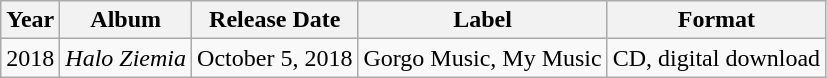<table class="wikitable">
<tr>
<th>Year</th>
<th>Album</th>
<th>Release Date</th>
<th>Label</th>
<th>Format</th>
</tr>
<tr>
<td>2018</td>
<td><em>Halo Ziemia</em></td>
<td>October 5, 2018</td>
<td>Gorgo Music, My Music</td>
<td>CD, digital download</td>
</tr>
</table>
